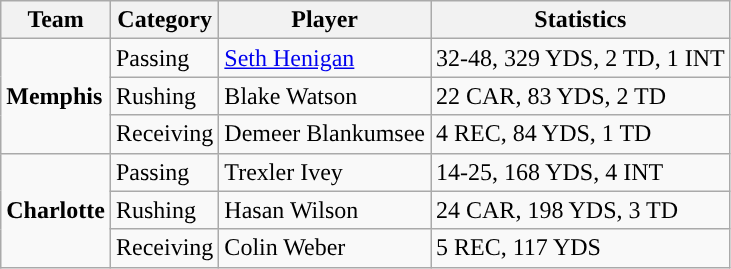<table class="wikitable" style="float: left;">
<tr>
<th>Team</th>
<th>Category</th>
<th>Player</th>
<th>Statistics</th>
</tr>
<tr>
<td rowspan=3><strong>Memphis</strong></td>
<td>Passing</td>
<td><a href='#'>Seth Henigan</a></td>
<td>32-48, 329 YDS, 2 TD, 1 INT</td>
</tr>
<tr>
<td>Rushing</td>
<td>Blake Watson</td>
<td>22 CAR, 83 YDS, 2 TD</td>
</tr>
<tr>
<td>Receiving</td>
<td>Demeer Blankumsee</td>
<td>4 REC, 84 YDS, 1 TD</td>
</tr>
<tr>
<td rowspan=3><strong>Charlotte</strong></td>
<td>Passing</td>
<td>Trexler Ivey</td>
<td>14-25, 168 YDS, 4 INT</td>
</tr>
<tr>
<td>Rushing</td>
<td>Hasan Wilson</td>
<td>24 CAR, 198 YDS, 3 TD</td>
</tr>
<tr>
<td>Receiving</td>
<td>Colin Weber</td>
<td>5 REC, 117 YDS</td>
</tr>
</table>
